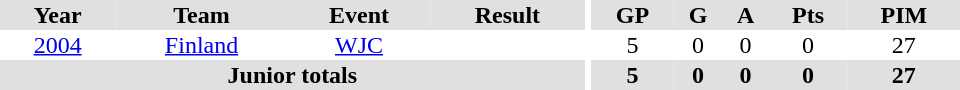<table border="0" cellpadding="1" cellspacing="0" ID="Table3" style="text-align:center; width:40em">
<tr ALIGN="center" bgcolor="#e0e0e0">
<th>Year</th>
<th>Team</th>
<th>Event</th>
<th>Result</th>
<th rowspan="99" bgcolor="#ffffff"></th>
<th>GP</th>
<th>G</th>
<th>A</th>
<th>Pts</th>
<th>PIM</th>
</tr>
<tr>
<td><a href='#'>2004</a></td>
<td><a href='#'>Finland</a></td>
<td><a href='#'>WJC</a></td>
<td></td>
<td>5</td>
<td>0</td>
<td>0</td>
<td>0</td>
<td>27</td>
</tr>
<tr bgcolor="#e0e0e0">
<th colspan="4">Junior totals</th>
<th>5</th>
<th>0</th>
<th>0</th>
<th>0</th>
<th>27</th>
</tr>
</table>
